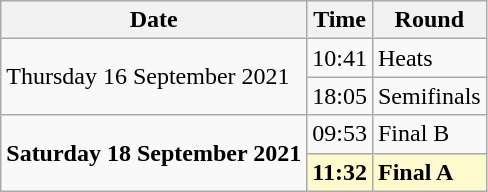<table class="wikitable">
<tr>
<th>Date</th>
<th>Time</th>
<th>Round</th>
</tr>
<tr>
<td rowspan=2>Thursday 16 September 2021</td>
<td>10:41</td>
<td>Heats</td>
</tr>
<tr>
<td>18:05</td>
<td>Semifinals</td>
</tr>
<tr>
<td rowspan=2><strong>Saturday 18 September 2021</strong></td>
<td>09:53</td>
<td>Final B</td>
</tr>
<tr>
<td style=background:lemonchiffon><strong>11:32</strong></td>
<td style=background:lemonchiffon><strong>Final A</strong></td>
</tr>
</table>
